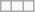<table class="wikitable">
<tr style="vertical-align:top;">
<td></td>
<td></td>
<td></td>
</tr>
</table>
